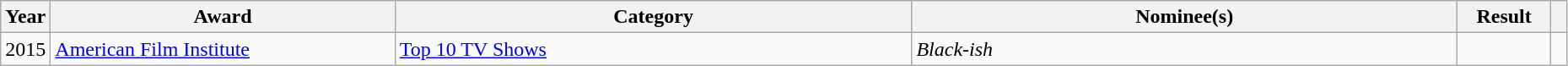<table class="wikitable sortable" style="width:98%">
<tr>
<th scope="col" style="width:3%;">Year</th>
<th scope="col" style="width:22%;">Award</th>
<th scope="col" style="width:33%;">Category</th>
<th>Nominee(s)</th>
<th scope="col" style="width:6%;">Result</th>
<th scope="col" class="unsortable" style="width:1%;"></th>
</tr>
<tr>
<td rowspan="14">2015</td>
<td><a href='#'>American Film Institute</a></td>
<td><a href='#'>Top 10 TV Shows</a></td>
<td><em>Black-ish</em></td>
<td></td>
<td></td>
</tr>
</table>
